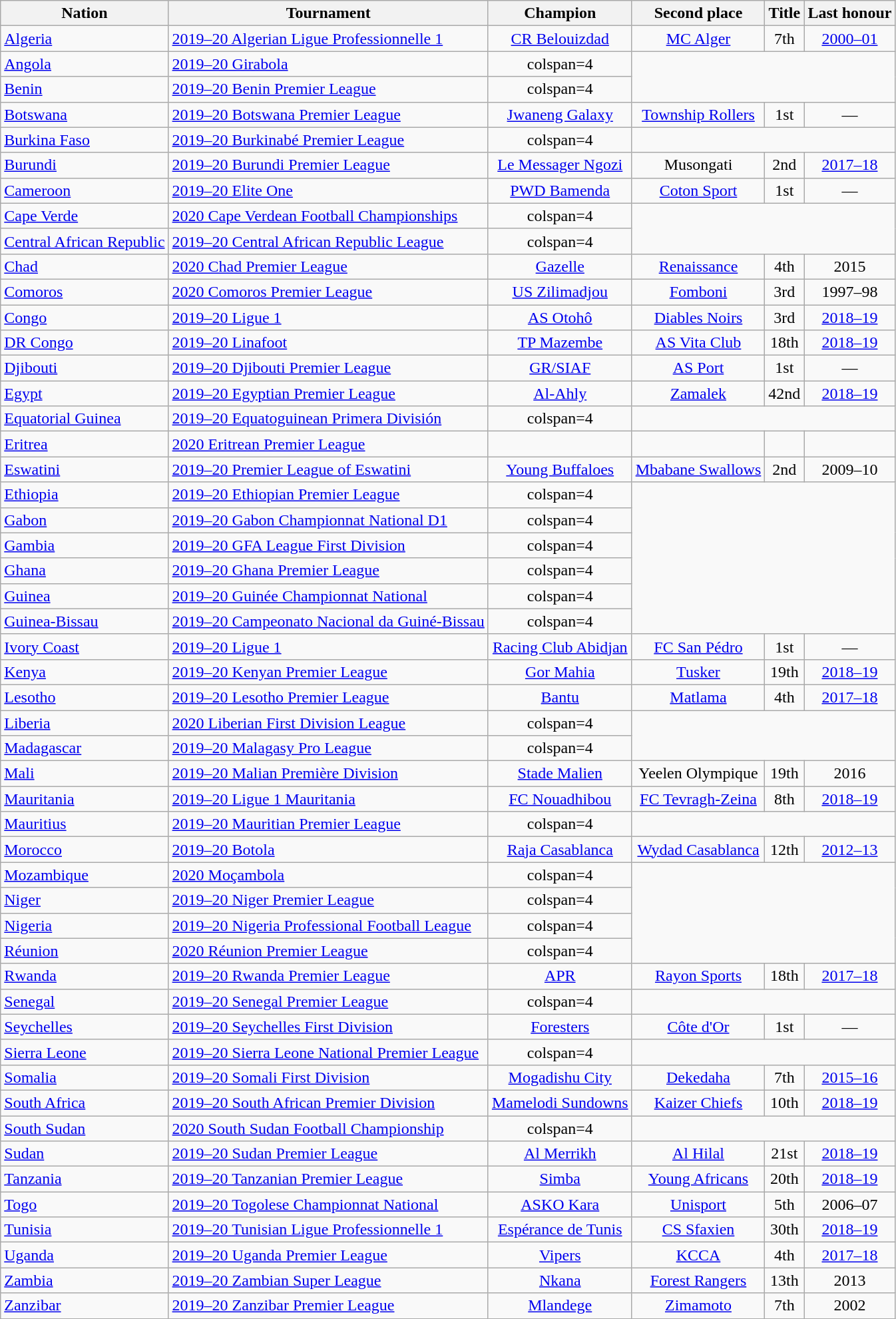<table class="wikitable sortable" style="text-align:center;">
<tr>
<th>Nation</th>
<th>Tournament</th>
<th>Champion</th>
<th>Second place</th>
<th data-sort-type="number">Title</th>
<th>Last honour</th>
</tr>
<tr>
<td align=left> <a href='#'>Algeria</a></td>
<td align=left><a href='#'>2019–20 Algerian Ligue Professionnelle 1</a></td>
<td><a href='#'>CR Belouizdad</a></td>
<td><a href='#'>MC Alger</a></td>
<td>7th</td>
<td><a href='#'>2000–01</a></td>
</tr>
<tr>
<td align=left> <a href='#'>Angola</a></td>
<td align=left><a href='#'>2019–20 Girabola</a></td>
<td>colspan=4 </td>
</tr>
<tr>
<td align=left> <a href='#'>Benin</a></td>
<td align=left><a href='#'>2019–20 Benin Premier League</a></td>
<td>colspan=4 </td>
</tr>
<tr>
<td align=left> <a href='#'>Botswana</a></td>
<td align=left><a href='#'>2019–20 Botswana Premier League</a></td>
<td><a href='#'>Jwaneng Galaxy</a></td>
<td><a href='#'>Township Rollers</a></td>
<td>1st</td>
<td>—</td>
</tr>
<tr>
<td align=left> <a href='#'>Burkina Faso</a></td>
<td align=left><a href='#'>2019–20 Burkinabé Premier League</a></td>
<td>colspan=4 </td>
</tr>
<tr>
<td align=left> <a href='#'>Burundi</a></td>
<td align=left><a href='#'>2019–20 Burundi Premier League</a></td>
<td><a href='#'>Le Messager Ngozi</a></td>
<td>Musongati</td>
<td>2nd</td>
<td><a href='#'>2017–18</a></td>
</tr>
<tr>
<td align=left> <a href='#'>Cameroon</a></td>
<td align=left><a href='#'>2019–20 Elite One</a></td>
<td><a href='#'>PWD Bamenda</a></td>
<td><a href='#'>Coton Sport</a></td>
<td>1st</td>
<td>—</td>
</tr>
<tr>
<td align=left> <a href='#'>Cape Verde</a></td>
<td align=left><a href='#'>2020 Cape Verdean Football Championships</a></td>
<td>colspan=4 </td>
</tr>
<tr>
<td align=left> <a href='#'>Central African Republic</a></td>
<td align=left><a href='#'>2019–20 Central African Republic League</a></td>
<td>colspan=4 </td>
</tr>
<tr>
<td align=left> <a href='#'>Chad</a></td>
<td align=left><a href='#'>2020 Chad Premier League</a></td>
<td><a href='#'>Gazelle</a></td>
<td><a href='#'>Renaissance</a></td>
<td>4th</td>
<td>2015</td>
</tr>
<tr>
<td align=left> <a href='#'>Comoros</a></td>
<td align=left><a href='#'>2020 Comoros Premier League</a></td>
<td><a href='#'>US Zilimadjou</a></td>
<td><a href='#'>Fomboni</a></td>
<td>3rd</td>
<td>1997–98</td>
</tr>
<tr>
<td align=left> <a href='#'>Congo</a></td>
<td align=left><a href='#'>2019–20 Ligue 1</a></td>
<td><a href='#'>AS Otohô</a></td>
<td><a href='#'>Diables Noirs</a></td>
<td>3rd</td>
<td><a href='#'>2018–19</a></td>
</tr>
<tr>
<td align=left> <a href='#'>DR Congo</a></td>
<td align=left><a href='#'>2019–20 Linafoot</a></td>
<td><a href='#'>TP Mazembe</a></td>
<td><a href='#'>AS Vita Club</a></td>
<td>18th</td>
<td><a href='#'>2018–19</a></td>
</tr>
<tr>
<td align=left> <a href='#'>Djibouti</a></td>
<td align=left><a href='#'>2019–20 Djibouti Premier League</a></td>
<td><a href='#'>GR/SIAF</a></td>
<td><a href='#'>AS Port</a></td>
<td>1st</td>
<td>—</td>
</tr>
<tr>
<td align=left> <a href='#'>Egypt</a></td>
<td align=left><a href='#'>2019–20 Egyptian Premier League</a></td>
<td><a href='#'>Al-Ahly</a></td>
<td><a href='#'>Zamalek</a></td>
<td>42nd</td>
<td><a href='#'>2018–19</a></td>
</tr>
<tr>
<td align=left> <a href='#'>Equatorial Guinea</a></td>
<td align=left><a href='#'>2019–20 Equatoguinean Primera División</a></td>
<td>colspan=4 </td>
</tr>
<tr>
<td align=left> <a href='#'>Eritrea</a></td>
<td align=left><a href='#'>2020 Eritrean Premier League</a></td>
<td></td>
<td></td>
<td></td>
<td></td>
</tr>
<tr>
<td align=left> <a href='#'>Eswatini</a></td>
<td align=left><a href='#'>2019–20 Premier League of Eswatini</a></td>
<td><a href='#'>Young Buffaloes</a></td>
<td><a href='#'>Mbabane Swallows</a></td>
<td>2nd</td>
<td>2009–10</td>
</tr>
<tr>
<td align=left> <a href='#'>Ethiopia</a></td>
<td align=left><a href='#'>2019–20 Ethiopian Premier League</a></td>
<td>colspan=4 </td>
</tr>
<tr>
<td align=left> <a href='#'>Gabon</a></td>
<td align=left><a href='#'>2019–20 Gabon Championnat National D1</a></td>
<td>colspan=4 </td>
</tr>
<tr>
<td align=left> <a href='#'>Gambia</a></td>
<td align=left><a href='#'>2019–20 GFA League First Division</a></td>
<td>colspan=4 </td>
</tr>
<tr>
<td align=left> <a href='#'>Ghana</a></td>
<td align=left><a href='#'>2019–20 Ghana Premier League</a></td>
<td>colspan=4 </td>
</tr>
<tr>
<td align=left> <a href='#'>Guinea</a></td>
<td align=left><a href='#'>2019–20 Guinée Championnat National</a></td>
<td>colspan=4 </td>
</tr>
<tr>
<td align=left> <a href='#'>Guinea-Bissau</a></td>
<td align=left><a href='#'>2019–20 Campeonato Nacional da Guiné-Bissau</a></td>
<td>colspan=4 </td>
</tr>
<tr>
<td align=left> <a href='#'>Ivory Coast</a></td>
<td align=left><a href='#'>2019–20 Ligue 1</a></td>
<td><a href='#'>Racing Club Abidjan</a></td>
<td><a href='#'>FC San Pédro</a></td>
<td>1st</td>
<td>—</td>
</tr>
<tr>
<td align=left> <a href='#'>Kenya</a></td>
<td align=left><a href='#'>2019–20 Kenyan Premier League</a></td>
<td><a href='#'>Gor Mahia</a></td>
<td><a href='#'>Tusker</a></td>
<td>19th</td>
<td><a href='#'>2018–19</a></td>
</tr>
<tr>
<td align=left> <a href='#'>Lesotho</a></td>
<td align=left><a href='#'>2019–20 Lesotho Premier League</a></td>
<td><a href='#'>Bantu</a></td>
<td><a href='#'>Matlama</a></td>
<td>4th</td>
<td><a href='#'>2017–18</a></td>
</tr>
<tr>
<td align=left> <a href='#'>Liberia</a></td>
<td align=left><a href='#'>2020 Liberian First Division League</a></td>
<td>colspan=4 </td>
</tr>
<tr>
<td align=left> <a href='#'>Madagascar</a></td>
<td align=left><a href='#'>2019–20 Malagasy Pro League</a></td>
<td>colspan=4 </td>
</tr>
<tr>
<td align=left> <a href='#'>Mali</a></td>
<td align=left><a href='#'>2019–20 Malian Première Division</a></td>
<td><a href='#'>Stade Malien</a></td>
<td>Yeelen Olympique</td>
<td>19th</td>
<td>2016</td>
</tr>
<tr>
<td align=left> <a href='#'>Mauritania</a></td>
<td align=left><a href='#'>2019–20 Ligue 1 Mauritania</a></td>
<td><a href='#'>FC Nouadhibou</a></td>
<td><a href='#'>FC Tevragh-Zeina</a></td>
<td>8th</td>
<td><a href='#'>2018–19</a></td>
</tr>
<tr>
<td align=left> <a href='#'>Mauritius</a></td>
<td align=left><a href='#'>2019–20 Mauritian Premier League</a></td>
<td>colspan=4 </td>
</tr>
<tr>
<td align=left> <a href='#'>Morocco</a></td>
<td align=left><a href='#'>2019–20 Botola</a></td>
<td><a href='#'>Raja Casablanca</a></td>
<td><a href='#'>Wydad Casablanca</a></td>
<td>12th</td>
<td><a href='#'>2012–13</a></td>
</tr>
<tr>
<td align=left> <a href='#'>Mozambique</a></td>
<td align=left><a href='#'>2020 Moçambola</a></td>
<td>colspan=4 </td>
</tr>
<tr>
<td align=left> <a href='#'>Niger</a></td>
<td align=left><a href='#'>2019–20 Niger Premier League</a></td>
<td>colspan=4 </td>
</tr>
<tr>
<td align=left> <a href='#'>Nigeria</a></td>
<td align=left><a href='#'>2019–20 Nigeria Professional Football League</a></td>
<td>colspan=4 </td>
</tr>
<tr>
<td align=left> <a href='#'>Réunion</a></td>
<td align=left><a href='#'>2020 Réunion Premier League</a></td>
<td>colspan=4 </td>
</tr>
<tr>
<td align=left> <a href='#'>Rwanda</a></td>
<td align=left><a href='#'>2019–20 Rwanda Premier League</a></td>
<td><a href='#'>APR</a></td>
<td><a href='#'>Rayon Sports</a></td>
<td>18th</td>
<td><a href='#'>2017–18</a></td>
</tr>
<tr>
<td align=left> <a href='#'>Senegal</a></td>
<td align=left><a href='#'>2019–20 Senegal Premier League</a></td>
<td>colspan=4 </td>
</tr>
<tr>
<td align=left> <a href='#'>Seychelles</a></td>
<td align=left><a href='#'>2019–20 Seychelles First Division</a></td>
<td><a href='#'>Foresters</a></td>
<td><a href='#'>Côte d'Or</a></td>
<td>1st</td>
<td>—</td>
</tr>
<tr>
<td align=left> <a href='#'>Sierra Leone</a></td>
<td align=left><a href='#'>2019–20 Sierra Leone National Premier League</a></td>
<td>colspan=4 </td>
</tr>
<tr>
<td align=left> <a href='#'>Somalia</a></td>
<td align=left><a href='#'>2019–20 Somali First Division</a></td>
<td><a href='#'>Mogadishu City</a></td>
<td><a href='#'>Dekedaha</a></td>
<td>7th</td>
<td><a href='#'>2015–16</a></td>
</tr>
<tr>
<td align=left> <a href='#'>South Africa</a></td>
<td align=left><a href='#'>2019–20 South African Premier Division</a></td>
<td><a href='#'>Mamelodi Sundowns</a></td>
<td><a href='#'>Kaizer Chiefs</a></td>
<td>10th</td>
<td><a href='#'>2018–19</a></td>
</tr>
<tr>
<td align=left> <a href='#'>South Sudan</a></td>
<td align=left><a href='#'>2020 South Sudan Football Championship</a></td>
<td>colspan=4 </td>
</tr>
<tr>
<td align=left> <a href='#'>Sudan</a></td>
<td align=left><a href='#'>2019–20 Sudan Premier League</a></td>
<td><a href='#'>Al Merrikh</a></td>
<td><a href='#'>Al Hilal</a></td>
<td>21st</td>
<td><a href='#'>2018–19</a></td>
</tr>
<tr>
<td align=left> <a href='#'>Tanzania</a></td>
<td align=left><a href='#'>2019–20 Tanzanian Premier League</a></td>
<td><a href='#'>Simba</a></td>
<td><a href='#'>Young Africans</a></td>
<td>20th</td>
<td><a href='#'>2018–19</a></td>
</tr>
<tr>
<td align=left> <a href='#'>Togo</a></td>
<td align=left><a href='#'>2019–20 Togolese Championnat National</a></td>
<td><a href='#'>ASKO Kara</a></td>
<td><a href='#'>Unisport</a></td>
<td>5th</td>
<td>2006–07</td>
</tr>
<tr>
<td align=left> <a href='#'>Tunisia</a></td>
<td align=left><a href='#'>2019–20 Tunisian Ligue Professionnelle 1</a></td>
<td><a href='#'>Espérance de Tunis</a></td>
<td><a href='#'>CS Sfaxien</a></td>
<td>30th</td>
<td><a href='#'>2018–19</a></td>
</tr>
<tr>
<td align=left> <a href='#'>Uganda</a></td>
<td align=left><a href='#'>2019–20 Uganda Premier League</a></td>
<td><a href='#'>Vipers</a></td>
<td><a href='#'>KCCA</a></td>
<td>4th</td>
<td><a href='#'>2017–18</a></td>
</tr>
<tr>
<td align=left> <a href='#'>Zambia</a></td>
<td align=left><a href='#'>2019–20 Zambian Super League</a></td>
<td><a href='#'>Nkana</a></td>
<td><a href='#'>Forest Rangers</a></td>
<td>13th</td>
<td>2013</td>
</tr>
<tr>
<td align=left> <a href='#'>Zanzibar</a></td>
<td align=left><a href='#'>2019–20 Zanzibar Premier League</a></td>
<td><a href='#'>Mlandege</a></td>
<td><a href='#'>Zimamoto</a></td>
<td>7th</td>
<td>2002</td>
</tr>
</table>
